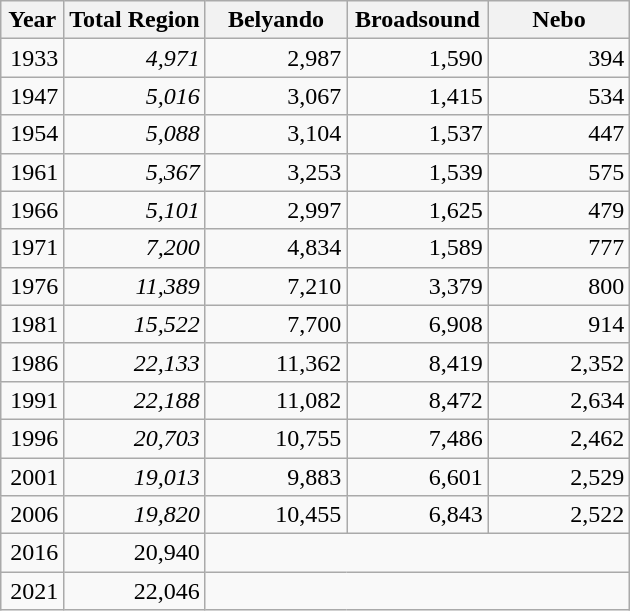<table class="wikitable sortable" style="text-align:right;">
<tr>
<th width=10%>Year</th>
<th width=22.5%>Total Region</th>
<th width=22.5%>Belyando</th>
<th width=22.5%>Broadsound</th>
<th width=22.5%>Nebo</th>
</tr>
<tr>
<td>1933</td>
<td><em>4,971</em></td>
<td>2,987</td>
<td>1,590</td>
<td>394</td>
</tr>
<tr>
<td>1947</td>
<td><em>5,016</em></td>
<td>3,067</td>
<td>1,415</td>
<td>534</td>
</tr>
<tr>
<td>1954</td>
<td><em>5,088</em></td>
<td>3,104</td>
<td>1,537</td>
<td>447</td>
</tr>
<tr>
<td>1961</td>
<td><em>5,367</em></td>
<td>3,253</td>
<td>1,539</td>
<td>575</td>
</tr>
<tr>
<td>1966</td>
<td><em>5,101</em></td>
<td>2,997</td>
<td>1,625</td>
<td>479</td>
</tr>
<tr>
<td>1971</td>
<td><em>7,200</em></td>
<td>4,834</td>
<td>1,589</td>
<td>777</td>
</tr>
<tr>
<td>1976</td>
<td><em>11,389</em></td>
<td>7,210</td>
<td>3,379</td>
<td>800</td>
</tr>
<tr>
<td>1981</td>
<td><em>15,522</em></td>
<td>7,700</td>
<td>6,908</td>
<td>914</td>
</tr>
<tr>
<td>1986</td>
<td><em>22,133</em></td>
<td>11,362</td>
<td>8,419</td>
<td>2,352</td>
</tr>
<tr>
<td>1991</td>
<td><em>22,188</em></td>
<td>11,082</td>
<td>8,472</td>
<td>2,634</td>
</tr>
<tr>
<td>1996</td>
<td><em>20,703</em></td>
<td>10,755</td>
<td>7,486</td>
<td>2,462</td>
</tr>
<tr>
<td>2001</td>
<td><em>19,013</em></td>
<td>9,883</td>
<td>6,601</td>
<td>2,529</td>
</tr>
<tr>
<td>2006</td>
<td><em>19,820</em></td>
<td>10,455</td>
<td>6,843</td>
<td>2,522</td>
</tr>
<tr>
<td>2016</td>
<td>20,940</td>
<td colspan=3 style="text-align: left;"></td>
</tr>
<tr>
<td>2021</td>
<td>22,046</td>
<td colspan=3 style="text-align: left;"></td>
</tr>
</table>
